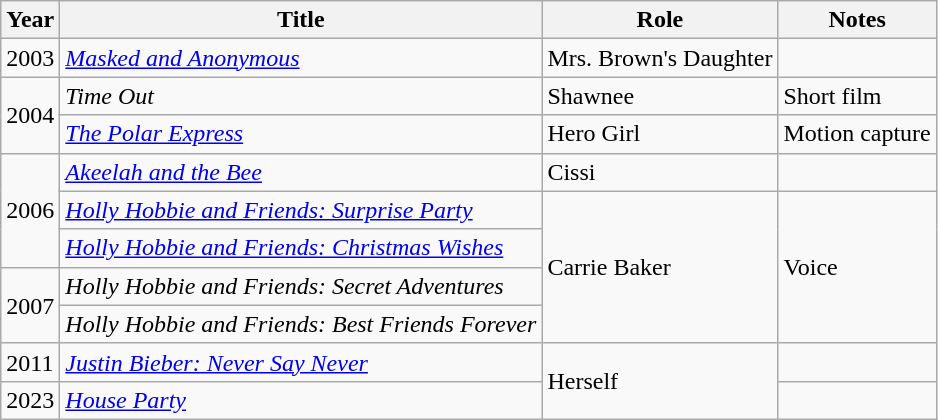<table class="wikitable sortable">
<tr>
<th>Year</th>
<th>Title</th>
<th>Role</th>
<th class="unsortable">Notes</th>
</tr>
<tr>
<td>2003</td>
<td><em><a href='#'>Masked and Anonymous</a></em></td>
<td>Mrs. Brown's Daughter</td>
<td></td>
</tr>
<tr>
<td rowspan="2">2004</td>
<td><em>Time Out</em></td>
<td>Shawnee</td>
<td>Short film</td>
</tr>
<tr>
<td><em><a href='#'>The Polar Express</a></em></td>
<td>Hero Girl</td>
<td>Motion capture</td>
</tr>
<tr>
<td rowspan="3">2006</td>
<td><em><a href='#'>Akeelah and the Bee</a></em></td>
<td>Cissi</td>
<td></td>
</tr>
<tr>
<td><em><a href='#'>Holly Hobbie and Friends: Surprise Party</a></em></td>
<td rowspan="4">Carrie Baker</td>
<td rowspan="4">Voice</td>
</tr>
<tr>
<td><em><a href='#'>Holly Hobbie and Friends: Christmas Wishes</a></em></td>
</tr>
<tr>
<td rowspan="2">2007</td>
<td><em>Holly Hobbie and Friends: Secret Adventures</em></td>
</tr>
<tr>
<td><em>Holly Hobbie and Friends: Best Friends Forever</em></td>
</tr>
<tr>
<td>2011</td>
<td><em><a href='#'>Justin Bieber: Never Say Never</a></em></td>
<td rowspan="2">Herself</td>
<td></td>
</tr>
<tr>
<td>2023</td>
<td><em><a href='#'>House Party</a></em></td>
<td></td>
</tr>
</table>
